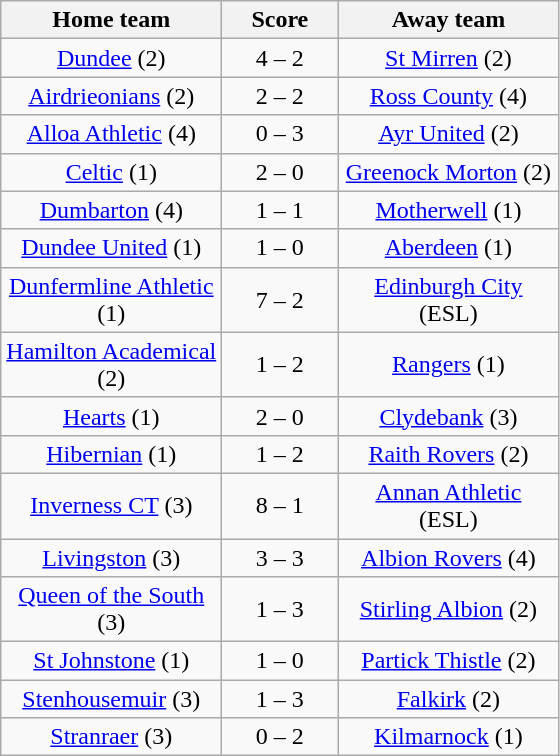<table class="wikitable" style="text-align: center">
<tr>
<th width=140>Home team</th>
<th width=70>Score</th>
<th width=140>Away team</th>
</tr>
<tr>
<td><a href='#'>Dundee</a> (2)</td>
<td>4 – 2</td>
<td><a href='#'>St Mirren</a> (2)</td>
</tr>
<tr>
<td><a href='#'>Airdrieonians</a> (2)</td>
<td>2 – 2</td>
<td><a href='#'>Ross County</a> (4)</td>
</tr>
<tr>
<td><a href='#'>Alloa Athletic</a> (4)</td>
<td>0 – 3</td>
<td><a href='#'>Ayr United</a> (2)</td>
</tr>
<tr>
<td><a href='#'>Celtic</a> (1)</td>
<td>2 – 0</td>
<td><a href='#'>Greenock Morton</a> (2)</td>
</tr>
<tr>
<td><a href='#'>Dumbarton</a> (4)</td>
<td>1 – 1</td>
<td><a href='#'>Motherwell</a> (1)</td>
</tr>
<tr>
<td><a href='#'>Dundee United</a> (1)</td>
<td>1 – 0</td>
<td><a href='#'>Aberdeen</a> (1)</td>
</tr>
<tr>
<td><a href='#'>Dunfermline Athletic</a> (1)</td>
<td>7 – 2</td>
<td><a href='#'>Edinburgh City</a> (ESL)</td>
</tr>
<tr>
<td><a href='#'>Hamilton Academical</a> (2)</td>
<td>1 – 2</td>
<td><a href='#'>Rangers</a> (1)</td>
</tr>
<tr>
<td><a href='#'>Hearts</a> (1)</td>
<td>2 – 0</td>
<td><a href='#'>Clydebank</a> (3)</td>
</tr>
<tr>
<td><a href='#'>Hibernian</a> (1)</td>
<td>1 – 2</td>
<td><a href='#'>Raith Rovers</a> (2)</td>
</tr>
<tr>
<td><a href='#'>Inverness CT</a> (3)</td>
<td>8 – 1</td>
<td><a href='#'>Annan Athletic</a> (ESL)</td>
</tr>
<tr>
<td><a href='#'>Livingston</a> (3)</td>
<td>3 – 3</td>
<td><a href='#'>Albion Rovers</a> (4)</td>
</tr>
<tr>
<td><a href='#'>Queen of the South</a> (3)</td>
<td>1 – 3</td>
<td><a href='#'>Stirling Albion</a> (2)</td>
</tr>
<tr>
<td><a href='#'>St Johnstone</a> (1)</td>
<td>1 – 0</td>
<td><a href='#'>Partick Thistle</a> (2)</td>
</tr>
<tr>
<td><a href='#'>Stenhousemuir</a> (3)</td>
<td>1 – 3</td>
<td><a href='#'>Falkirk</a> (2)</td>
</tr>
<tr>
<td><a href='#'>Stranraer</a> (3)</td>
<td>0 – 2</td>
<td><a href='#'>Kilmarnock</a> (1)</td>
</tr>
</table>
